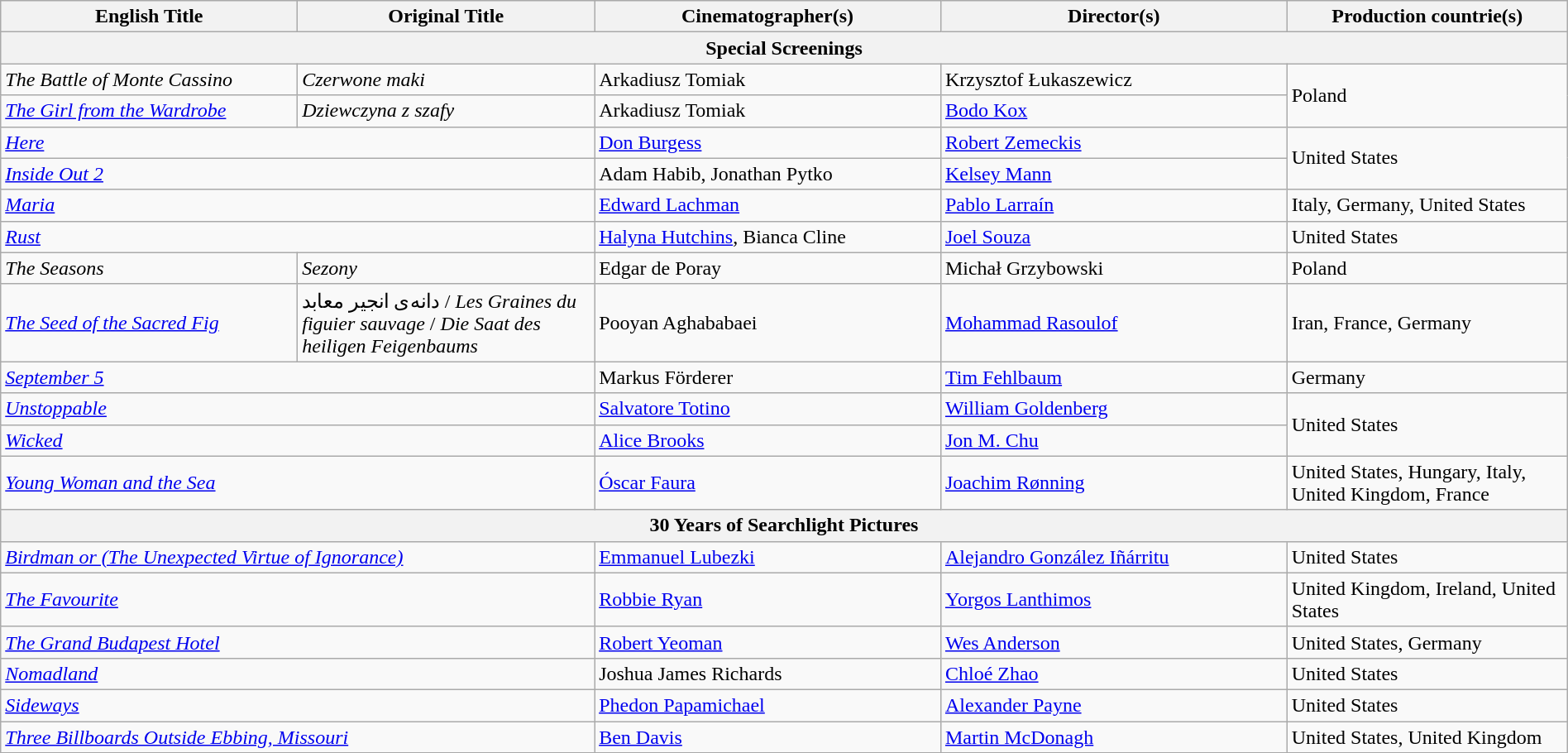<table class="wikitable" style="width:100%; margin-bottom:4px">
<tr>
<th scope="col" width="18%">English Title</th>
<th scope="col" width="18%">Original Title</th>
<th scope="col" width="21%">Cinematographer(s)</th>
<th scope="col" width="21%">Director(s)</th>
<th scope="col" width="17%">Production countrie(s)</th>
</tr>
<tr>
<th colspan="5">Special Screenings</th>
</tr>
<tr>
<td><em>The Battle of Monte Cassino</em></td>
<td><em>Czerwone maki</em></td>
<td>Arkadiusz Tomiak</td>
<td>Krzysztof Łukaszewicz</td>
<td rowspan="2">Poland</td>
</tr>
<tr>
<td><em><a href='#'>The Girl from the Wardrobe</a></em></td>
<td><em>Dziewczyna z szafy</em></td>
<td>Arkadiusz Tomiak</td>
<td><a href='#'>Bodo Kox</a></td>
</tr>
<tr>
<td colspan="2"><em><a href='#'>Here</a></em></td>
<td><a href='#'>Don Burgess</a></td>
<td><a href='#'>Robert Zemeckis</a></td>
<td rowspan="2">United States</td>
</tr>
<tr>
<td colspan="2"><em><a href='#'>Inside Out 2</a></em></td>
<td>Adam Habib, Jonathan Pytko</td>
<td><a href='#'>Kelsey Mann</a></td>
</tr>
<tr>
<td colspan="2"><em><a href='#'>Maria</a></em></td>
<td><a href='#'>Edward Lachman</a></td>
<td><a href='#'>Pablo Larraín</a></td>
<td>Italy, Germany, United States</td>
</tr>
<tr>
<td colspan="2"><em><a href='#'>Rust</a></em> </td>
<td><a href='#'>Halyna Hutchins</a>, Bianca Cline</td>
<td><a href='#'>Joel Souza</a></td>
<td>United States</td>
</tr>
<tr>
<td><em>The Seasons</em></td>
<td><em>Sezony</em></td>
<td>Edgar de Poray</td>
<td>Michał Grzybowski</td>
<td>Poland</td>
</tr>
<tr>
<td><em><a href='#'>The Seed of the Sacred Fig</a></em></td>
<td>دانه‌ی انجیر معابد / <em>Les Graines du figuier sauvage</em> / <em>Die Saat des heiligen Feigenbaums</em></td>
<td>Pooyan Aghababaei</td>
<td><a href='#'>Mohammad Rasoulof</a></td>
<td>Iran, France, Germany</td>
</tr>
<tr>
<td colspan="2"><em><a href='#'>September 5</a></em></td>
<td>Markus Förderer</td>
<td><a href='#'>Tim Fehlbaum</a></td>
<td>Germany</td>
</tr>
<tr>
<td colspan="2"><em><a href='#'>Unstoppable</a></em></td>
<td><a href='#'>Salvatore Totino</a></td>
<td><a href='#'>William Goldenberg</a></td>
<td rowspan="2">United States</td>
</tr>
<tr>
<td colspan="2"><em><a href='#'>Wicked</a></em> </td>
<td><a href='#'>Alice Brooks</a></td>
<td><a href='#'>Jon M. Chu</a></td>
</tr>
<tr>
<td colspan="2"><em><a href='#'>Young Woman and the Sea</a></em></td>
<td><a href='#'>Óscar Faura</a></td>
<td><a href='#'>Joachim Rønning</a></td>
<td>United States, Hungary, Italy, United Kingdom, France</td>
</tr>
<tr>
<th colspan="5">30 Years of Searchlight Pictures</th>
</tr>
<tr>
<td colspan="2"><em><a href='#'>Birdman or (The Unexpected Virtue of Ignorance)</a></em></td>
<td><a href='#'>Emmanuel Lubezki</a></td>
<td><a href='#'>Alejandro González Iñárritu</a></td>
<td>United States</td>
</tr>
<tr>
<td colspan="2"><em><a href='#'>The Favourite</a></em></td>
<td><a href='#'>Robbie Ryan</a></td>
<td><a href='#'>Yorgos Lanthimos</a></td>
<td>United Kingdom, Ireland, United States</td>
</tr>
<tr>
<td colspan="2"><em><a href='#'>The Grand Budapest Hotel</a></em></td>
<td><a href='#'>Robert Yeoman</a></td>
<td><a href='#'>Wes Anderson</a></td>
<td>United States, Germany</td>
</tr>
<tr>
<td colspan="2"><em><a href='#'>Nomadland</a></em></td>
<td>Joshua James Richards</td>
<td><a href='#'>Chloé Zhao</a></td>
<td>United States</td>
</tr>
<tr>
<td colspan="2"><em><a href='#'>Sideways</a></em></td>
<td><a href='#'>Phedon Papamichael</a></td>
<td><a href='#'>Alexander Payne</a></td>
<td>United States</td>
</tr>
<tr>
<td colspan="2"><em><a href='#'>Three Billboards Outside Ebbing, Missouri</a></em></td>
<td><a href='#'>Ben Davis</a></td>
<td><a href='#'>Martin McDonagh</a></td>
<td>United States, United Kingdom</td>
</tr>
<tr>
</tr>
</table>
